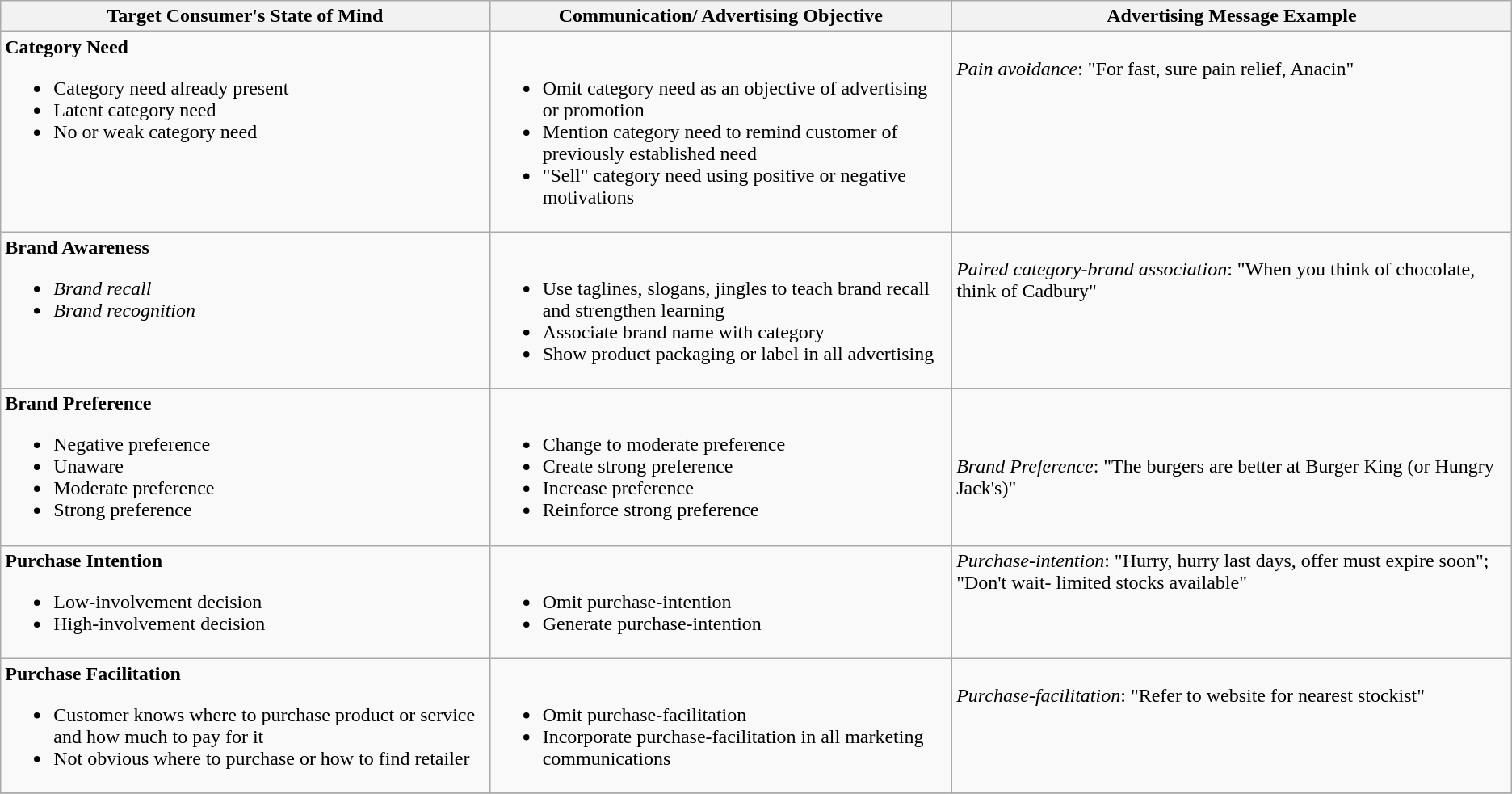<table class="wikitable">
<tr>
<th>Target Consumer's State of Mind</th>
<th>Communication/ Advertising Objective</th>
<th>Advertising Message Example</th>
</tr>
<tr style="vertical-align: top;">
<td><strong>Category Need</strong><br><ul><li>Category need already present</li><li>Latent category need</li><li>No or weak category need</li></ul></td>
<td><br><ul><li>Omit category need as an objective of advertising or promotion</li><li>Mention category need to remind customer of previously established need</li><li>"Sell" category need using positive or negative motivations</li></ul></td>
<td><br><em>Pain avoidance</em>: "For fast, sure pain relief, Anacin"</td>
</tr>
<tr style="vertical-align: top;">
<td><strong>Brand Awareness</strong><br><ul><li><em>Brand recall</em></li><li><em>Brand recognition</em></li></ul></td>
<td><br><ul><li>Use taglines, slogans, jingles to teach brand recall and strengthen learning</li><li>Associate brand name with category</li><li>Show product packaging or label in all advertising</li></ul></td>
<td><br><em>Paired category-brand association</em>: "When you think of chocolate, think of Cadbury"</td>
</tr>
<tr>
<td><strong>Brand Preference</strong><br><ul><li>Negative preference</li><li>Unaware</li><li>Moderate preference</li><li>Strong preference</li></ul></td>
<td><br><ul><li>Change to moderate preference</li><li>Create strong preference</li><li>Increase preference</li><li>Reinforce strong preference</li></ul></td>
<td><br><em>Brand Preference</em>: "The burgers are better at Burger King (or Hungry Jack's)"</td>
</tr>
<tr style="vertical-align: top;">
<td><strong>Purchase Intention</strong><br><ul><li>Low-involvement decision</li><li>High-involvement decision</li></ul></td>
<td><br><ul><li>Omit purchase-intention</li><li>Generate purchase-intention</li></ul></td>
<td><em>Purchase-intention</em>: "Hurry, hurry last days, offer must expire soon"; "Don't wait- limited stocks available"</td>
</tr>
<tr style="vertical-align: top;">
<td><strong>Purchase Facilitation</strong><br><ul><li>Customer knows where to purchase product or service and how much to pay for it</li><li>Not obvious where to purchase or how to find retailer</li></ul></td>
<td><br><ul><li>Omit purchase-facilitation</li><li>Incorporate purchase-facilitation in all marketing communications</li></ul></td>
<td><br><em>Purchase-facilitation</em>: "Refer to website for nearest stockist"</td>
</tr>
<tr>
</tr>
</table>
